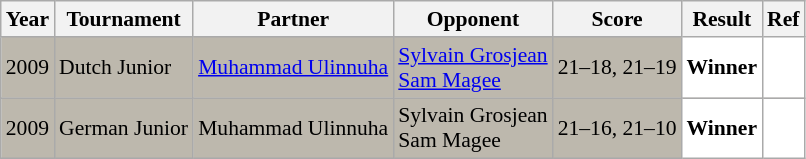<table class="sortable wikitable" style="font-size: 90%">
<tr>
<th>Year</th>
<th>Tournament</th>
<th>Partner</th>
<th>Opponent</th>
<th>Score</th>
<th>Result</th>
<th>Ref</th>
</tr>
<tr style="background:#BDB8AD">
<td align="center">2009</td>
<td align="left">Dutch Junior</td>
<td align="left"> <a href='#'>Muhammad Ulinnuha</a></td>
<td align="left"> <a href='#'>Sylvain Grosjean</a><br> <a href='#'>Sam Magee</a></td>
<td align="left">21–18, 21–19</td>
<td style="text-align:left; background:white"> <strong>Winner</strong></td>
<td style="text-align:center; background:white"></td>
</tr>
<tr style="background:#BDB8AD">
<td align="center">2009</td>
<td align="left">German Junior</td>
<td align="left"> Muhammad Ulinnuha</td>
<td align="left"> Sylvain Grosjean<br> Sam Magee</td>
<td align="left">21–16, 21–10</td>
<td style="text-align:left; background:white"> <strong>Winner</strong></td>
<td style="text-align:center; background:white"></td>
</tr>
</table>
